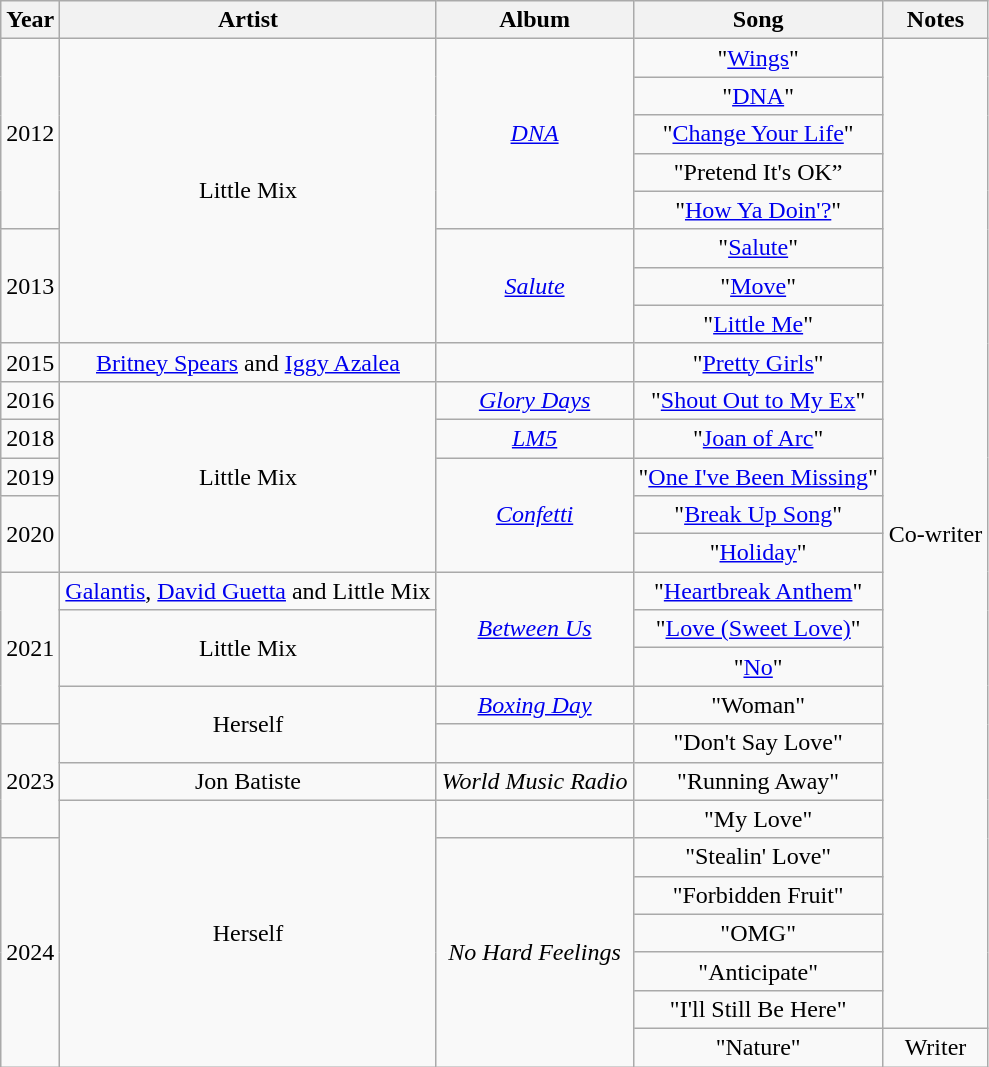<table class="wikitable sortable plainrowheaders" style="text-align:center;">
<tr>
<th>Year</th>
<th>Artist</th>
<th>Album</th>
<th>Song</th>
<th>Notes</th>
</tr>
<tr>
<td rowspan="5">2012</td>
<td rowspan="8">Little Mix</td>
<td rowspan="5"><em><a href='#'>DNA</a></em></td>
<td>"<a href='#'>Wings</a>"</td>
<td rowspan="26">Co-writer</td>
</tr>
<tr>
<td>"<a href='#'>DNA</a>"</td>
</tr>
<tr>
<td>"<a href='#'>Change Your Life</a>"</td>
</tr>
<tr>
<td>"Pretend It's OK”</td>
</tr>
<tr>
<td>"<a href='#'>How Ya Doin'?</a>"</td>
</tr>
<tr>
<td rowspan="3">2013</td>
<td rowspan="3"><em><a href='#'>Salute</a></em></td>
<td>"<a href='#'>Salute</a>"</td>
</tr>
<tr>
<td>"<a href='#'>Move</a>"</td>
</tr>
<tr>
<td>"<a href='#'>Little Me</a>"</td>
</tr>
<tr>
<td>2015</td>
<td><a href='#'>Britney Spears</a> and <a href='#'>Iggy Azalea</a></td>
<td></td>
<td>"<a href='#'>Pretty Girls</a>"</td>
</tr>
<tr>
<td>2016</td>
<td rowspan="5">Little Mix</td>
<td><em><a href='#'>Glory Days</a></em></td>
<td>"<a href='#'>Shout Out to My Ex</a>"</td>
</tr>
<tr>
<td>2018</td>
<td><em><a href='#'>LM5</a></em></td>
<td>"<a href='#'>Joan of Arc</a>"</td>
</tr>
<tr>
<td>2019</td>
<td rowspan="3"><em><a href='#'>Confetti</a></em></td>
<td>"<a href='#'>One I've Been Missing</a>"</td>
</tr>
<tr>
<td rowspan="2">2020</td>
<td>"<a href='#'>Break Up Song</a>"</td>
</tr>
<tr>
<td>"<a href='#'>Holiday</a>"</td>
</tr>
<tr>
<td rowspan="4">2021</td>
<td><a href='#'>Galantis</a>, <a href='#'>David Guetta</a> and Little Mix</td>
<td rowspan="3"><em><a href='#'>Between Us</a></em></td>
<td>"<a href='#'>Heartbreak Anthem</a>"</td>
</tr>
<tr>
<td rowspan="2">Little Mix</td>
<td>"<a href='#'>Love (Sweet Love)</a>"</td>
</tr>
<tr>
<td>"<a href='#'>No</a>"</td>
</tr>
<tr>
<td rowspan="2">Herself</td>
<td><em><a href='#'>Boxing Day</a></em></td>
<td>"Woman"</td>
</tr>
<tr>
<td rowspan="3">2023</td>
<td></td>
<td>"Don't Say Love"</td>
</tr>
<tr>
<td>Jon Batiste</td>
<td><em>World Music Radio</em></td>
<td>"Running Away"</td>
</tr>
<tr>
<td rowspan="9">Herself</td>
<td></td>
<td>"My Love"</td>
</tr>
<tr>
<td rowspan="6">2024</td>
<td rowspan="6"><em>No Hard Feelings</em></td>
<td>"Stealin' Love"</td>
</tr>
<tr>
<td>"Forbidden Fruit"</td>
</tr>
<tr>
<td>"OMG"</td>
</tr>
<tr>
<td>"Anticipate"</td>
</tr>
<tr>
<td>"I'll Still Be Here"</td>
</tr>
<tr>
<td>"Nature"</td>
<td rowspan="1">Writer</td>
</tr>
</table>
